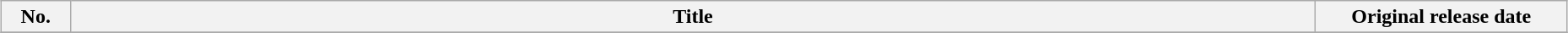<table class="wikitable plainrowheaders" style="width:98%; margin:auto; background:#FFF;">
<tr>
<th style="width:3em;">No.</th>
<th style="width:12e">Title</th>
<th style="width:12em;">Original release date</th>
</tr>
<tr>
</tr>
</table>
